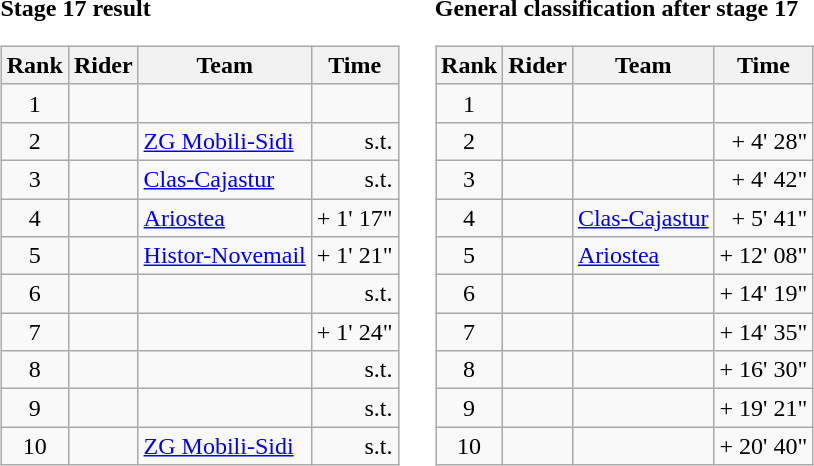<table>
<tr>
<td><strong>Stage 17 result</strong><br><table class="wikitable">
<tr>
<th scope="col">Rank</th>
<th scope="col">Rider</th>
<th scope="col">Team</th>
<th scope="col">Time</th>
</tr>
<tr>
<td style="text-align:center;">1</td>
<td></td>
<td></td>
<td style="text-align:right;"></td>
</tr>
<tr>
<td style="text-align:center;">2</td>
<td></td>
<td><a href='#'>ZG Mobili-Sidi</a></td>
<td style="text-align:right;">s.t.</td>
</tr>
<tr>
<td style="text-align:center;">3</td>
<td></td>
<td><a href='#'>Clas-Cajastur</a></td>
<td style="text-align:right;">s.t.</td>
</tr>
<tr>
<td style="text-align:center;">4</td>
<td></td>
<td><a href='#'>Ariostea</a></td>
<td style="text-align:right;">+ 1' 17"</td>
</tr>
<tr>
<td style="text-align:center;">5</td>
<td></td>
<td><a href='#'>Histor-Novemail</a></td>
<td style="text-align:right;">+ 1' 21"</td>
</tr>
<tr>
<td style="text-align:center;">6</td>
<td></td>
<td></td>
<td style="text-align:right;">s.t.</td>
</tr>
<tr>
<td style="text-align:center;">7</td>
<td></td>
<td></td>
<td style="text-align:right;">+ 1' 24"</td>
</tr>
<tr>
<td style="text-align:center;">8</td>
<td></td>
<td></td>
<td style="text-align:right;">s.t.</td>
</tr>
<tr>
<td style="text-align:center;">9</td>
<td></td>
<td></td>
<td style="text-align:right;">s.t.</td>
</tr>
<tr>
<td style="text-align:center;">10</td>
<td></td>
<td><a href='#'>ZG Mobili-Sidi</a></td>
<td style="text-align:right;">s.t.</td>
</tr>
</table>
</td>
<td></td>
<td><strong>General classification after stage 17</strong><br><table class="wikitable">
<tr>
<th scope="col">Rank</th>
<th scope="col">Rider</th>
<th scope="col">Team</th>
<th scope="col">Time</th>
</tr>
<tr>
<td style="text-align:center;">1</td>
<td> </td>
<td></td>
<td style="text-align:right;"></td>
</tr>
<tr>
<td style="text-align:center;">2</td>
<td></td>
<td></td>
<td style="text-align:right;">+ 4' 28"</td>
</tr>
<tr>
<td style="text-align:center;">3</td>
<td></td>
<td></td>
<td style="text-align:right;">+ 4' 42"</td>
</tr>
<tr>
<td style="text-align:center;">4</td>
<td></td>
<td><a href='#'>Clas-Cajastur</a></td>
<td style="text-align:right;">+ 5' 41"</td>
</tr>
<tr>
<td style="text-align:center;">5</td>
<td></td>
<td><a href='#'>Ariostea</a></td>
<td style="text-align:right;">+ 12' 08"</td>
</tr>
<tr>
<td style="text-align:center;">6</td>
<td></td>
<td></td>
<td style="text-align:right;">+ 14' 19"</td>
</tr>
<tr>
<td style="text-align:center;">7</td>
<td></td>
<td></td>
<td style="text-align:right;">+ 14' 35"</td>
</tr>
<tr>
<td style="text-align:center;">8</td>
<td></td>
<td></td>
<td style="text-align:right;">+ 16' 30"</td>
</tr>
<tr>
<td style="text-align:center;">9</td>
<td></td>
<td></td>
<td style="text-align:right;">+ 19' 21"</td>
</tr>
<tr>
<td style="text-align:center;">10</td>
<td></td>
<td></td>
<td style="text-align:right;">+ 20' 40"</td>
</tr>
</table>
</td>
</tr>
</table>
